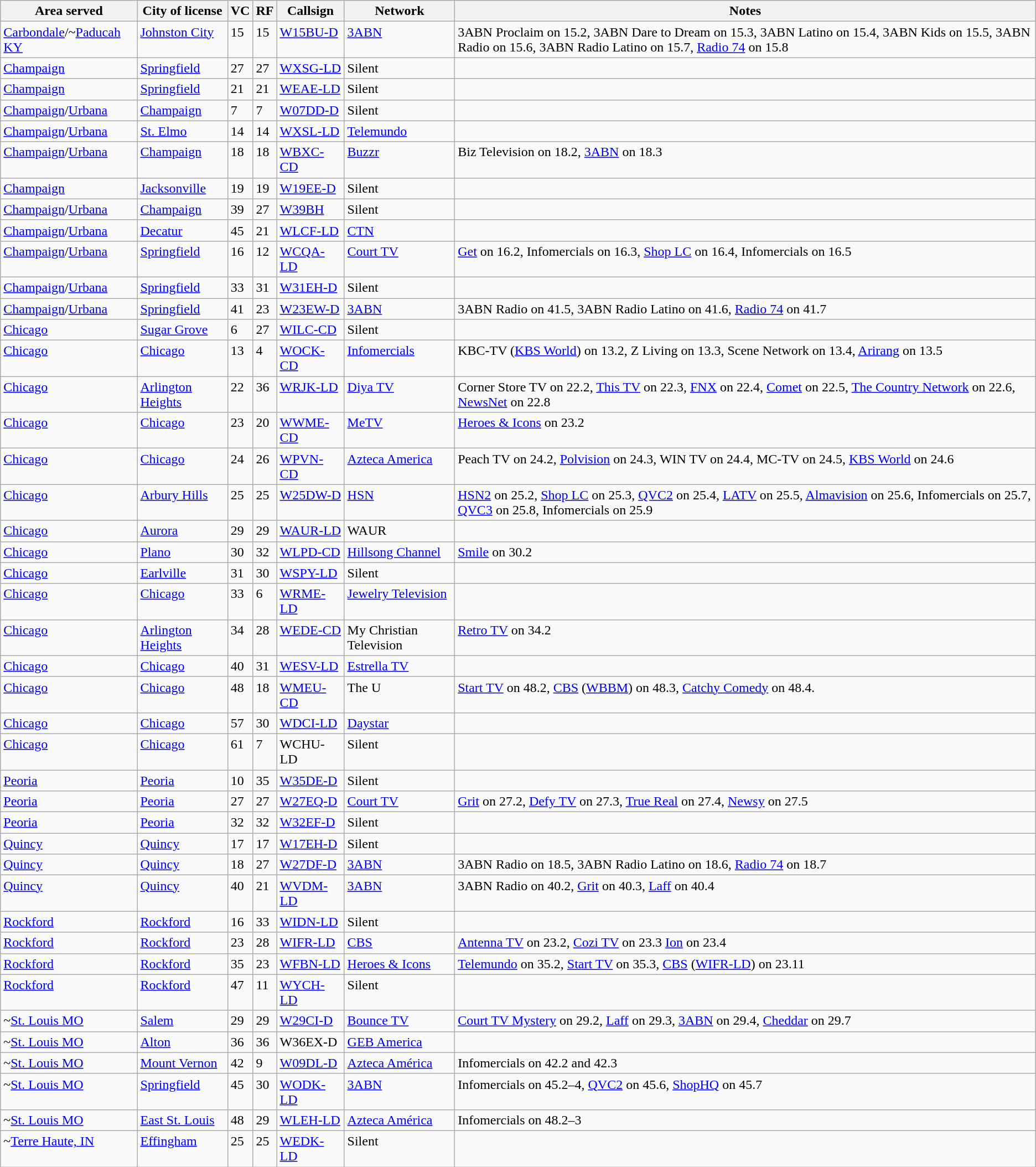<table class="sortable wikitable" style="margin: 1em 1em 1em 0; background: #f9f9f9;">
<tr>
<th>Area served</th>
<th>City of license</th>
<th>VC</th>
<th>RF</th>
<th>Callsign</th>
<th>Network</th>
<th class="unsortable">Notes</th>
</tr>
<tr style="vertical-align: top; text-align: left;">
<td><a href='#'>Carbondale</a>/~<a href='#'>Paducah KY</a></td>
<td><a href='#'>Johnston City</a></td>
<td>15</td>
<td>15</td>
<td><a href='#'>W15BU-D</a></td>
<td><a href='#'>3ABN</a></td>
<td>3ABN Proclaim on 15.2, 3ABN Dare to Dream on 15.3, 3ABN Latino on 15.4, 3ABN Kids on 15.5, 3ABN Radio on 15.6, 3ABN Radio Latino on 15.7, <a href='#'>Radio 74</a> on 15.8</td>
</tr>
<tr style="vertical-align: top; text-align: left;">
<td><a href='#'>Champaign</a></td>
<td><a href='#'>Springfield</a></td>
<td>27</td>
<td>27</td>
<td><a href='#'>WXSG-LD</a></td>
<td>Silent</td>
<td></td>
</tr>
<tr style="vertical-align: top; text-align: left;">
<td><a href='#'>Champaign</a></td>
<td><a href='#'>Springfield</a></td>
<td>21</td>
<td>21</td>
<td><a href='#'>WEAE-LD</a></td>
<td>Silent</td>
<td></td>
</tr>
<tr style="vertical-align: top; text-align: left;">
<td><a href='#'>Champaign</a>/<a href='#'>Urbana</a></td>
<td><a href='#'>Champaign</a></td>
<td>7</td>
<td>7</td>
<td><a href='#'>W07DD-D</a></td>
<td>Silent</td>
<td></td>
</tr>
<tr style="vertical-align: top; text-align: left;">
<td><a href='#'>Champaign</a>/<a href='#'>Urbana</a></td>
<td><a href='#'>St. Elmo</a></td>
<td>14</td>
<td>14</td>
<td><a href='#'>WXSL-LD</a></td>
<td><a href='#'>Telemundo</a></td>
<td></td>
</tr>
<tr style="vertical-align: top; text-align: left;">
<td><a href='#'>Champaign</a>/<a href='#'>Urbana</a></td>
<td><a href='#'>Champaign</a></td>
<td>18</td>
<td>18</td>
<td><a href='#'>WBXC-CD</a></td>
<td><a href='#'>Buzzr</a></td>
<td>Biz Television on 18.2, <a href='#'>3ABN</a> on 18.3</td>
</tr>
<tr style="vertical-align: top; text-align: left;">
<td><a href='#'>Champaign</a></td>
<td><a href='#'>Jacksonville</a></td>
<td>19</td>
<td>19</td>
<td><a href='#'>W19EE-D</a></td>
<td>Silent</td>
<td></td>
</tr>
<tr style="vertical-align: top; text-align: left;">
<td><a href='#'>Champaign</a>/<a href='#'>Urbana</a></td>
<td><a href='#'>Champaign</a></td>
<td>39</td>
<td>27</td>
<td><a href='#'>W39BH</a></td>
<td>Silent</td>
<td></td>
</tr>
<tr style="vertical-align: top; text-align: left;">
<td><a href='#'>Champaign</a>/<a href='#'>Urbana</a></td>
<td><a href='#'>Decatur</a></td>
<td>45</td>
<td>21</td>
<td><a href='#'>WLCF-LD</a></td>
<td><a href='#'>CTN</a></td>
<td></td>
</tr>
<tr style="vertical-align: top; text-align: left;">
<td><a href='#'>Champaign</a>/<a href='#'>Urbana</a></td>
<td><a href='#'>Springfield</a></td>
<td>16</td>
<td>12</td>
<td><a href='#'>WCQA-LD</a></td>
<td><a href='#'>Court TV</a></td>
<td><a href='#'>Get</a> on 16.2, Infomercials on 16.3, <a href='#'>Shop LC</a> on 16.4, Infomercials on 16.5</td>
</tr>
<tr style="vertical-align: top; text-align: left;">
<td><a href='#'>Champaign</a>/<a href='#'>Urbana</a></td>
<td><a href='#'>Springfield</a></td>
<td>33</td>
<td>31</td>
<td><a href='#'>W31EH-D</a></td>
<td>Silent</td>
<td></td>
</tr>
<tr style="vertical-align: top; text-align: left;">
<td><a href='#'>Champaign</a>/<a href='#'>Urbana</a></td>
<td><a href='#'>Springfield</a></td>
<td>41</td>
<td>23</td>
<td><a href='#'>W23EW-D</a></td>
<td><a href='#'>3ABN</a></td>
<td>3ABN Radio on 41.5, 3ABN Radio Latino on 41.6, <a href='#'>Radio 74</a> on 41.7</td>
</tr>
<tr style="vertical-align: top; text-align: left;">
<td><a href='#'>Chicago</a></td>
<td><a href='#'>Sugar Grove</a></td>
<td>6</td>
<td>27</td>
<td><a href='#'>WILC-CD</a></td>
<td>Silent</td>
<td></td>
</tr>
<tr style="vertical-align: top; text-align: left;">
<td><a href='#'>Chicago</a></td>
<td><a href='#'>Chicago</a></td>
<td>13</td>
<td>4</td>
<td><a href='#'>WOCK-CD</a></td>
<td><a href='#'>Infomercials</a></td>
<td>KBC-TV (<a href='#'>KBS World</a>) on 13.2, Z Living on 13.3, Scene Network on 13.4, <a href='#'>Arirang</a> on 13.5</td>
</tr>
<tr style="vertical-align: top; text-align: left;">
<td><a href='#'>Chicago</a></td>
<td><a href='#'>Arlington Heights</a></td>
<td>22</td>
<td>36</td>
<td><a href='#'>WRJK-LD</a></td>
<td><a href='#'>Diya TV</a></td>
<td>Corner Store TV on 22.2, <a href='#'>This TV</a> on 22.3, <a href='#'>FNX</a> on 22.4, <a href='#'>Comet</a> on 22.5, <a href='#'>The Country Network</a> on 22.6, <a href='#'>NewsNet</a> on 22.8</td>
</tr>
<tr style="vertical-align: top; text-align: left;">
<td><a href='#'>Chicago</a></td>
<td><a href='#'>Chicago</a></td>
<td>23</td>
<td>20</td>
<td><a href='#'>WWME-CD</a></td>
<td><a href='#'>MeTV</a></td>
<td><a href='#'>Heroes & Icons</a> on 23.2</td>
</tr>
<tr style="vertical-align: top; text-align: left;">
<td><a href='#'>Chicago</a></td>
<td><a href='#'>Chicago</a></td>
<td>24</td>
<td>26</td>
<td><a href='#'>WPVN-CD</a></td>
<td><a href='#'>Azteca America</a></td>
<td>Peach TV on 24.2, <a href='#'>Polvision</a> on 24.3, WIN TV on 24.4, MC-TV on 24.5, <a href='#'>KBS World</a> on 24.6</td>
</tr>
<tr style="vertical-align: top; text-align: left;">
<td><a href='#'>Chicago</a></td>
<td><a href='#'>Arbury Hills</a></td>
<td>25</td>
<td>25</td>
<td><a href='#'>W25DW-D</a></td>
<td><a href='#'>HSN</a></td>
<td><a href='#'>HSN2</a> on 25.2, <a href='#'>Shop LC</a> on 25.3, <a href='#'>QVC2</a> on 25.4, <a href='#'>LATV</a> on 25.5, <a href='#'>Almavision</a> on 25.6, Infomercials on 25.7, <a href='#'>QVC3</a> on 25.8, Infomercials on 25.9</td>
</tr>
<tr style="vertical-align: top; text-align: left;">
<td><a href='#'>Chicago</a></td>
<td><a href='#'>Aurora</a></td>
<td>29</td>
<td>29</td>
<td><a href='#'>WAUR-LD</a></td>
<td>WAUR</td>
<td></td>
</tr>
<tr style="vertical-align: top; text-align: left;">
<td><a href='#'>Chicago</a></td>
<td><a href='#'>Plano</a></td>
<td>30</td>
<td>32</td>
<td><a href='#'>WLPD-CD</a></td>
<td><a href='#'>Hillsong Channel</a></td>
<td><a href='#'>Smile</a> on 30.2</td>
</tr>
<tr style="vertical-align: top; text-align: left;">
<td><a href='#'>Chicago</a></td>
<td><a href='#'>Earlville</a></td>
<td>31</td>
<td>30</td>
<td><a href='#'>WSPY-LD</a></td>
<td>Silent</td>
<td></td>
</tr>
<tr style="vertical-align: top; text-align: left;">
<td><a href='#'>Chicago</a></td>
<td><a href='#'>Chicago</a></td>
<td>33</td>
<td>6</td>
<td><a href='#'>WRME-LD</a></td>
<td><a href='#'>Jewelry Television</a></td>
<td></td>
</tr>
<tr style="vertical-align: top; text-align: left;">
<td><a href='#'>Chicago</a></td>
<td><a href='#'>Arlington Heights</a></td>
<td>34</td>
<td>28</td>
<td><a href='#'>WEDE-CD</a></td>
<td>My Christian Television</td>
<td><a href='#'>Retro TV</a> on 34.2</td>
</tr>
<tr style="vertical-align: top; text-align: left;">
<td><a href='#'>Chicago</a></td>
<td><a href='#'>Chicago</a></td>
<td>40</td>
<td>31</td>
<td><a href='#'>WESV-LD</a></td>
<td><a href='#'>Estrella TV</a></td>
<td></td>
</tr>
<tr style="vertical-align: top; text-align: left;">
<td><a href='#'>Chicago</a></td>
<td><a href='#'>Chicago</a></td>
<td>48</td>
<td>18</td>
<td><a href='#'>WMEU-CD</a></td>
<td>The U</td>
<td><a href='#'>Start TV</a> on 48.2, <a href='#'>CBS</a> (<a href='#'>WBBM</a>) on 48.3, <a href='#'>Catchy Comedy</a> on 48.4.</td>
</tr>
<tr style="vertical-align: top; text-align: left;">
<td><a href='#'>Chicago</a></td>
<td><a href='#'>Chicago</a></td>
<td>57</td>
<td>30</td>
<td><a href='#'>WDCI-LD</a></td>
<td><a href='#'>Daystar</a></td>
<td></td>
</tr>
<tr style="vertical-align: top; text-align: left;">
<td><a href='#'>Chicago</a></td>
<td><a href='#'>Chicago</a></td>
<td>61</td>
<td>7</td>
<td>WCHU-LD</td>
<td>Silent</td>
<td></td>
</tr>
<tr style="vertical-align: top; text-align: left;">
<td><a href='#'>Peoria</a></td>
<td><a href='#'>Peoria</a></td>
<td>10</td>
<td>35</td>
<td><a href='#'>W35DE-D</a></td>
<td>Silent</td>
<td></td>
</tr>
<tr style="vertical-align: top; text-align: left;">
<td><a href='#'>Peoria</a></td>
<td><a href='#'>Peoria</a></td>
<td>27</td>
<td>27</td>
<td><a href='#'>W27EQ-D</a></td>
<td><a href='#'>Court TV</a></td>
<td><a href='#'>Grit</a> on 27.2, <a href='#'>Defy TV</a> on 27.3, <a href='#'>True Real</a> on 27.4, <a href='#'>Newsy</a> on 27.5</td>
</tr>
<tr style="vertical-align: top; text-align: left;">
<td><a href='#'>Peoria</a></td>
<td><a href='#'>Peoria</a></td>
<td>32</td>
<td>32</td>
<td><a href='#'>W32EF-D</a></td>
<td>Silent</td>
<td></td>
</tr>
<tr style="vertical-align: top; text-align: left;">
<td><a href='#'>Quincy</a></td>
<td><a href='#'>Quincy</a></td>
<td>17</td>
<td>17</td>
<td><a href='#'>W17EH-D</a></td>
<td>Silent</td>
<td></td>
</tr>
<tr style="vertical-align: top; text-align: left;">
<td><a href='#'>Quincy</a></td>
<td><a href='#'>Quincy</a></td>
<td>18</td>
<td>27</td>
<td><a href='#'>W27DF-D</a></td>
<td><a href='#'>3ABN</a></td>
<td>3ABN Radio on 18.5, 3ABN Radio Latino on 18.6, <a href='#'>Radio 74</a> on 18.7</td>
</tr>
<tr style="vertical-align: top; text-align: left;">
<td><a href='#'>Quincy</a></td>
<td><a href='#'>Quincy</a></td>
<td>40</td>
<td>21</td>
<td><a href='#'>WVDM-LD</a></td>
<td><a href='#'>3ABN</a></td>
<td>3ABN Radio on 40.2, <a href='#'>Grit</a> on 40.3, <a href='#'>Laff</a> on 40.4</td>
</tr>
<tr style="vertical-align: top; text-align: left;">
<td><a href='#'>Rockford</a></td>
<td><a href='#'>Rockford</a></td>
<td>16</td>
<td>33</td>
<td><a href='#'>WIDN-LD</a></td>
<td>Silent</td>
<td></td>
</tr>
<tr style="vertical-align: top; text-align: left;">
<td><a href='#'>Rockford</a></td>
<td><a href='#'>Rockford</a></td>
<td>23</td>
<td>28</td>
<td><a href='#'>WIFR-LD</a></td>
<td><a href='#'>CBS</a></td>
<td><a href='#'>Antenna TV</a> on 23.2, <a href='#'>Cozi TV</a> on 23.3 <a href='#'>Ion</a> on 23.4</td>
</tr>
<tr style="vertical-align: top; text-align: left;">
<td><a href='#'>Rockford</a></td>
<td><a href='#'>Rockford</a></td>
<td>35</td>
<td>23</td>
<td><a href='#'>WFBN-LD</a></td>
<td><a href='#'>Heroes & Icons</a></td>
<td><a href='#'>Telemundo</a> on 35.2, <a href='#'>Start TV</a> on 35.3, <a href='#'>CBS</a> (<a href='#'>WIFR-LD</a>) on 23.11</td>
</tr>
<tr style="vertical-align: top; text-align: left;">
<td><a href='#'>Rockford</a></td>
<td><a href='#'>Rockford</a></td>
<td>47</td>
<td>11</td>
<td><a href='#'>WYCH-LD</a></td>
<td>Silent</td>
<td></td>
</tr>
<tr style="vertical-align: top; text-align: left;">
<td>~<a href='#'>St. Louis MO</a></td>
<td><a href='#'>Salem</a></td>
<td>29</td>
<td>29</td>
<td><a href='#'>W29CI-D</a></td>
<td><a href='#'>Bounce TV</a></td>
<td><a href='#'>Court TV Mystery</a> on 29.2, <a href='#'>Laff</a> on 29.3, <a href='#'>3ABN</a> on 29.4, <a href='#'>Cheddar</a> on 29.7</td>
</tr>
<tr style="vertical-align: top; text-align: left;">
<td>~<a href='#'>St. Louis MO</a></td>
<td><a href='#'>Alton</a></td>
<td>36</td>
<td>36</td>
<td>W36EX-D</td>
<td><a href='#'>GEB America</a></td>
<td></td>
</tr>
<tr style="vertical-align: top; text-align: left;">
<td>~<a href='#'>St. Louis MO</a></td>
<td><a href='#'>Mount Vernon</a></td>
<td>42</td>
<td>9</td>
<td><a href='#'>W09DL-D</a></td>
<td><a href='#'>Azteca América</a></td>
<td>Infomercials on 42.2 and 42.3</td>
</tr>
<tr style="vertical-align: top; text-align: left;">
<td>~<a href='#'>St. Louis MO</a></td>
<td><a href='#'>Springfield</a></td>
<td>45</td>
<td>30</td>
<td><a href='#'>WODK-LD</a></td>
<td><a href='#'>3ABN</a></td>
<td>Infomercials on 45.2–4, <a href='#'>QVC2</a> on 45.6, <a href='#'>ShopHQ</a> on 45.7</td>
</tr>
<tr style="vertical-align: top; text-align: left;">
<td>~<a href='#'>St. Louis MO</a></td>
<td><a href='#'>East St. Louis</a></td>
<td>48</td>
<td>29</td>
<td><a href='#'>WLEH-LD</a></td>
<td><a href='#'>Azteca América</a></td>
<td>Infomercials on 48.2–3</td>
</tr>
<tr style="vertical-align: top; text-align: left;">
<td>~<a href='#'>Terre Haute, IN</a></td>
<td><a href='#'>Effingham</a></td>
<td>25</td>
<td>25</td>
<td><a href='#'>WEDK-LD</a></td>
<td>Silent</td>
<td></td>
</tr>
</table>
